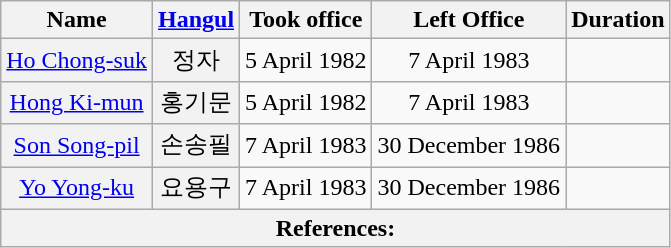<table class="wikitable sortable">
<tr>
<th>Name</th>
<th class="unsortable"><a href='#'>Hangul</a></th>
<th>Took office</th>
<th>Left Office</th>
<th>Duration</th>
</tr>
<tr>
<th align="center" scope="row" style="font-weight:normal;"><a href='#'>Ho Chong-suk</a></th>
<th align="center" scope="row" style="font-weight:normal;">정자</th>
<td align="center">5 April 1982</td>
<td align="center">7 April 1983</td>
<td align="center"></td>
</tr>
<tr>
<th align="center" scope="row" style="font-weight:normal;"><a href='#'>Hong Ki-mun</a></th>
<th align="center" scope="row" style="font-weight:normal;">홍기문</th>
<td align="center">5 April 1982</td>
<td align="center">7 April 1983</td>
<td align="center"></td>
</tr>
<tr>
<th align="center" scope="row" style="font-weight:normal;"><a href='#'>Son Song-pil</a></th>
<th align="center" scope="row" style="font-weight:normal;">손송필</th>
<td align="center">7 April 1983</td>
<td align="center">30 December 1986</td>
<td align="center"></td>
</tr>
<tr>
<th align="center" scope="row" style="font-weight:normal;"><a href='#'>Yo Yong-ku</a></th>
<th align="center" scope="row" style="font-weight:normal;">요용구</th>
<td align="center">7 April 1983</td>
<td align="center">30 December 1986</td>
<td align="center"></td>
</tr>
<tr>
<th colspan="6" unsortable><strong>References:</strong><br></th>
</tr>
</table>
